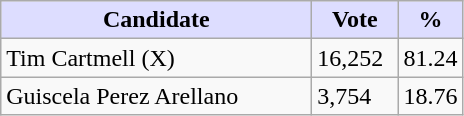<table class="wikitable">
<tr>
<th style="background:#ddf; width:200px;">Candidate</th>
<th style="background:#ddf; width:50px;">Vote</th>
<th style="background:#ddf; width:30px;">%</th>
</tr>
<tr>
<td>Tim Cartmell (X)</td>
<td>16,252</td>
<td>81.24</td>
</tr>
<tr>
<td>Guiscela Perez Arellano</td>
<td>3,754</td>
<td>18.76</td>
</tr>
</table>
